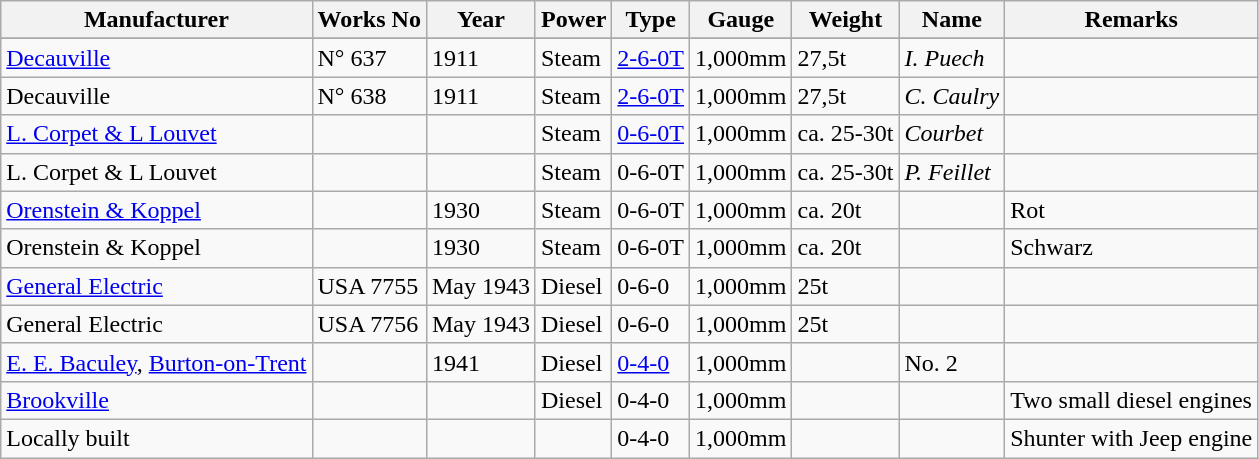<table class="wikitable sortable">
<tr>
<th>Manufacturer</th>
<th>Works No</th>
<th>Year</th>
<th>Power</th>
<th>Type</th>
<th>Gauge</th>
<th>Weight</th>
<th>Name</th>
<th>Remarks</th>
</tr>
<tr>
</tr>
<tr>
<td><a href='#'>Decauville</a></td>
<td>N° 637</td>
<td>1911</td>
<td>Steam</td>
<td><a href='#'>2-6-0T</a></td>
<td>1,000mm</td>
<td>27,5t</td>
<td><em>I. Puech</em></td>
<td></td>
</tr>
<tr>
<td>Decauville</td>
<td>N° 638</td>
<td>1911</td>
<td>Steam</td>
<td><a href='#'>2-6-0T</a></td>
<td>1,000mm</td>
<td>27,5t</td>
<td><em>C. Caulry</em></td>
<td></td>
</tr>
<tr>
<td><a href='#'>L. Corpet & L Louvet</a></td>
<td></td>
<td></td>
<td>Steam</td>
<td><a href='#'>0-6-0T</a></td>
<td>1,000mm</td>
<td>ca. 25-30t</td>
<td><em>Courbet</em></td>
<td></td>
</tr>
<tr>
<td>L. Corpet & L Louvet</td>
<td></td>
<td></td>
<td>Steam</td>
<td>0-6-0T</td>
<td>1,000mm</td>
<td>ca. 25-30t</td>
<td><em>P. Feillet</em></td>
<td></td>
</tr>
<tr>
<td><a href='#'>Orenstein & Koppel</a></td>
<td></td>
<td>1930</td>
<td>Steam</td>
<td>0-6-0T</td>
<td>1,000mm</td>
<td>ca. 20t</td>
<td></td>
<td>Rot</td>
</tr>
<tr>
<td>Orenstein & Koppel</td>
<td></td>
<td>1930</td>
<td>Steam</td>
<td>0-6-0T</td>
<td>1,000mm</td>
<td>ca. 20t</td>
<td></td>
<td>Schwarz</td>
</tr>
<tr>
<td><a href='#'>General Electric</a></td>
<td>USA 7755</td>
<td>May 1943</td>
<td>Diesel</td>
<td>0-6-0</td>
<td>1,000mm</td>
<td>25t</td>
<td></td>
<td></td>
</tr>
<tr>
<td>General Electric</td>
<td>USA 7756</td>
<td>May 1943</td>
<td>Diesel</td>
<td>0-6-0</td>
<td>1,000mm</td>
<td>25t</td>
<td></td>
<td></td>
</tr>
<tr>
<td><a href='#'>E. E. Baculey</a>, <a href='#'>Burton-on-Trent</a></td>
<td></td>
<td>1941</td>
<td>Diesel</td>
<td><a href='#'>0-4-0</a></td>
<td>1,000mm</td>
<td></td>
<td>No. 2</td>
<td></td>
</tr>
<tr>
<td><a href='#'>Brookville</a></td>
<td></td>
<td></td>
<td>Diesel</td>
<td>0-4-0</td>
<td>1,000mm</td>
<td></td>
<td></td>
<td>Two small diesel engines</td>
</tr>
<tr>
<td>Locally built</td>
<td></td>
<td></td>
<td></td>
<td>0-4-0</td>
<td>1,000mm</td>
<td></td>
<td></td>
<td>Shunter with Jeep engine</td>
</tr>
</table>
